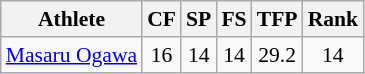<table class="wikitable" border="1" style="font-size:90%">
<tr>
<th>Athlete</th>
<th>CF</th>
<th>SP</th>
<th>FS</th>
<th>TFP</th>
<th>Rank</th>
</tr>
<tr align=center>
<td align=left><a href='#'>Masaru Ogawa</a></td>
<td>16</td>
<td>14</td>
<td>14</td>
<td>29.2</td>
<td>14</td>
</tr>
</table>
